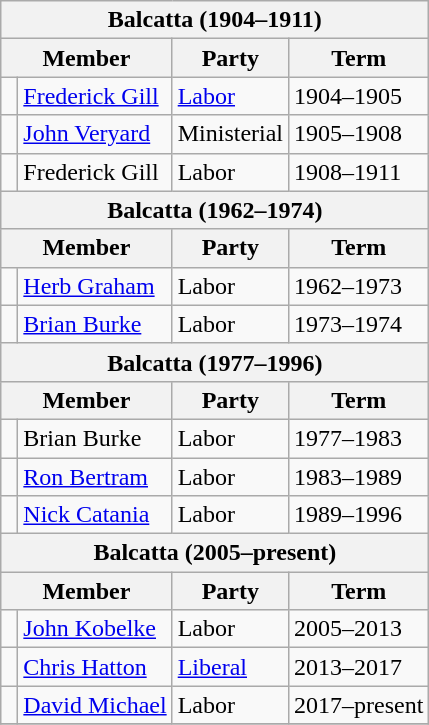<table class="wikitable">
<tr>
<th colspan="4">Balcatta (1904–1911)</th>
</tr>
<tr>
<th colspan="2">Member</th>
<th>Party</th>
<th>Term</th>
</tr>
<tr>
<td> </td>
<td><a href='#'>Frederick Gill</a></td>
<td><a href='#'>Labor</a></td>
<td>1904–1905</td>
</tr>
<tr>
<td> </td>
<td><a href='#'>John Veryard</a></td>
<td>Ministerial</td>
<td>1905–1908</td>
</tr>
<tr>
<td> </td>
<td>Frederick Gill</td>
<td>Labor</td>
<td>1908–1911</td>
</tr>
<tr>
<th colspan="4">Balcatta (1962–1974)</th>
</tr>
<tr>
<th colspan="2">Member</th>
<th>Party</th>
<th>Term</th>
</tr>
<tr>
<td> </td>
<td><a href='#'>Herb Graham</a></td>
<td>Labor</td>
<td>1962–1973</td>
</tr>
<tr>
<td> </td>
<td><a href='#'>Brian Burke</a></td>
<td>Labor</td>
<td>1973–1974</td>
</tr>
<tr>
<th colspan="4">Balcatta (1977–1996)</th>
</tr>
<tr>
<th colspan="2">Member</th>
<th>Party</th>
<th>Term</th>
</tr>
<tr>
<td> </td>
<td>Brian Burke</td>
<td>Labor</td>
<td>1977–1983</td>
</tr>
<tr>
<td> </td>
<td><a href='#'>Ron Bertram</a></td>
<td>Labor</td>
<td>1983–1989</td>
</tr>
<tr>
<td> </td>
<td><a href='#'>Nick Catania</a></td>
<td>Labor</td>
<td>1989–1996</td>
</tr>
<tr>
<th colspan="4">Balcatta (2005–present)</th>
</tr>
<tr>
<th colspan="2">Member</th>
<th>Party</th>
<th>Term</th>
</tr>
<tr>
<td> </td>
<td><a href='#'>John Kobelke</a></td>
<td>Labor</td>
<td>2005–2013</td>
</tr>
<tr>
<td> </td>
<td><a href='#'>Chris Hatton</a></td>
<td><a href='#'>Liberal</a></td>
<td>2013–2017</td>
</tr>
<tr>
<td> </td>
<td><a href='#'>David Michael</a></td>
<td>Labor</td>
<td>2017–present</td>
</tr>
<tr>
</tr>
</table>
